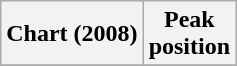<table class="wikitable plainrowheaders" style="text-align:center">
<tr>
<th scope="col">Chart (2008)</th>
<th scope="col">Peak<br> position</th>
</tr>
<tr>
</tr>
</table>
